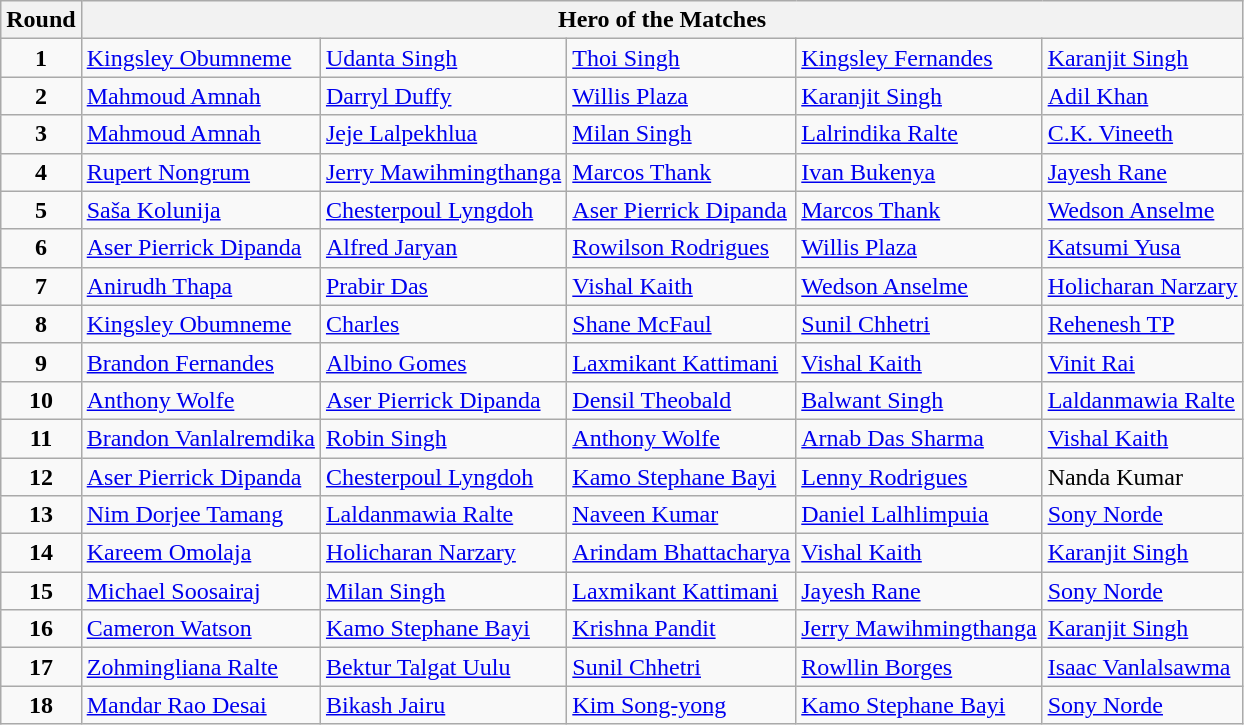<table class="wikitable">
<tr>
<th rowspan="1">Round</th>
<th colspan="5">Hero of the Matches</th>
</tr>
<tr>
<td align="center"><strong>1</strong></td>
<td> <a href='#'>Kingsley Obumneme</a></td>
<td> <a href='#'>Udanta Singh</a></td>
<td> <a href='#'>Thoi Singh</a></td>
<td> <a href='#'>Kingsley Fernandes</a></td>
<td> <a href='#'>Karanjit Singh</a></td>
</tr>
<tr>
<td align="center"><strong>2</strong></td>
<td> <a href='#'>Mahmoud Amnah</a></td>
<td> <a href='#'>Darryl Duffy</a></td>
<td> <a href='#'>Willis Plaza</a></td>
<td> <a href='#'>Karanjit Singh</a></td>
<td> <a href='#'>Adil Khan</a></td>
</tr>
<tr>
<td align="center"><strong>3</strong></td>
<td> <a href='#'>Mahmoud Amnah</a></td>
<td> <a href='#'>Jeje Lalpekhlua</a></td>
<td> <a href='#'>Milan Singh</a></td>
<td> <a href='#'>Lalrindika Ralte</a></td>
<td> <a href='#'>C.K. Vineeth</a></td>
</tr>
<tr>
<td align="center"><strong>4</strong></td>
<td> <a href='#'>Rupert Nongrum</a></td>
<td> <a href='#'>Jerry Mawihmingthanga</a></td>
<td> <a href='#'>Marcos Thank</a></td>
<td> <a href='#'>Ivan Bukenya</a></td>
<td> <a href='#'>Jayesh Rane</a></td>
</tr>
<tr>
<td align="center"><strong>5</strong></td>
<td> <a href='#'>Saša Kolunija</a></td>
<td> <a href='#'>Chesterpoul Lyngdoh</a></td>
<td> <a href='#'>Aser Pierrick Dipanda</a></td>
<td> <a href='#'>Marcos Thank</a></td>
<td> <a href='#'>Wedson Anselme</a></td>
</tr>
<tr>
<td align="center"><strong>6</strong></td>
<td> <a href='#'>Aser Pierrick Dipanda</a></td>
<td> <a href='#'>Alfred Jaryan</a></td>
<td> <a href='#'>Rowilson Rodrigues</a></td>
<td> <a href='#'>Willis Plaza</a></td>
<td> <a href='#'>Katsumi Yusa</a></td>
</tr>
<tr>
<td align="center"><strong>7</strong></td>
<td> <a href='#'>Anirudh Thapa</a></td>
<td> <a href='#'>Prabir Das</a></td>
<td> <a href='#'>Vishal Kaith</a></td>
<td> <a href='#'>Wedson Anselme</a></td>
<td> <a href='#'>Holicharan Narzary</a></td>
</tr>
<tr>
<td align="center"><strong>8</strong></td>
<td> <a href='#'>Kingsley Obumneme</a></td>
<td> <a href='#'>Charles</a></td>
<td> <a href='#'>Shane McFaul</a></td>
<td> <a href='#'>Sunil Chhetri</a></td>
<td> <a href='#'>Rehenesh TP</a></td>
</tr>
<tr>
<td align="center"><strong>9</strong></td>
<td> <a href='#'>Brandon Fernandes</a></td>
<td> <a href='#'>Albino Gomes</a></td>
<td> <a href='#'>Laxmikant Kattimani</a></td>
<td> <a href='#'>Vishal Kaith</a></td>
<td> <a href='#'>Vinit Rai</a></td>
</tr>
<tr>
<td align="center"><strong>10</strong></td>
<td> <a href='#'>Anthony Wolfe</a></td>
<td> <a href='#'>Aser Pierrick Dipanda</a></td>
<td> <a href='#'>Densil Theobald</a></td>
<td> <a href='#'>Balwant Singh</a></td>
<td> <a href='#'>Laldanmawia Ralte</a></td>
</tr>
<tr>
<td align="center"><strong>11</strong></td>
<td> <a href='#'>Brandon Vanlalremdika</a></td>
<td> <a href='#'>Robin Singh</a></td>
<td> <a href='#'>Anthony Wolfe</a></td>
<td> <a href='#'>Arnab Das Sharma</a></td>
<td> <a href='#'>Vishal Kaith</a></td>
</tr>
<tr>
<td align="center"><strong>12</strong></td>
<td> <a href='#'>Aser Pierrick Dipanda</a></td>
<td> <a href='#'>Chesterpoul Lyngdoh</a></td>
<td> <a href='#'>Kamo Stephane Bayi</a></td>
<td> <a href='#'>Lenny Rodrigues</a></td>
<td> Nanda Kumar</td>
</tr>
<tr>
<td align="center"><strong>13</strong></td>
<td> <a href='#'>Nim Dorjee Tamang</a></td>
<td> <a href='#'>Laldanmawia Ralte</a></td>
<td> <a href='#'>Naveen Kumar</a></td>
<td> <a href='#'>Daniel Lalhlimpuia</a></td>
<td> <a href='#'>Sony Norde</a></td>
</tr>
<tr>
<td align="center"><strong>14</strong></td>
<td> <a href='#'>Kareem Omolaja</a></td>
<td> <a href='#'>Holicharan Narzary</a></td>
<td> <a href='#'>Arindam Bhattacharya</a></td>
<td> <a href='#'>Vishal Kaith</a></td>
<td> <a href='#'>Karanjit Singh</a></td>
</tr>
<tr>
<td align="center"><strong>15</strong></td>
<td> <a href='#'>Michael Soosairaj</a></td>
<td> <a href='#'>Milan Singh</a></td>
<td> <a href='#'>Laxmikant Kattimani</a></td>
<td> <a href='#'>Jayesh Rane</a></td>
<td> <a href='#'>Sony Norde</a></td>
</tr>
<tr>
<td align="center"><strong>16</strong></td>
<td> <a href='#'>Cameron Watson</a></td>
<td> <a href='#'>Kamo Stephane Bayi</a></td>
<td> <a href='#'>Krishna Pandit</a></td>
<td> <a href='#'>Jerry Mawihmingthanga</a></td>
<td> <a href='#'>Karanjit Singh</a></td>
</tr>
<tr>
<td align="center"><strong>17</strong></td>
<td> <a href='#'>Zohmingliana Ralte</a></td>
<td> <a href='#'>Bektur Talgat Uulu</a></td>
<td> <a href='#'>Sunil Chhetri</a></td>
<td> <a href='#'>Rowllin Borges</a></td>
<td> <a href='#'>Isaac Vanlalsawma</a></td>
</tr>
<tr>
<td align="center"><strong>18</strong></td>
<td> <a href='#'>Mandar Rao Desai</a></td>
<td> <a href='#'>Bikash Jairu</a></td>
<td> <a href='#'>Kim Song-yong</a></td>
<td> <a href='#'>Kamo Stephane Bayi</a></td>
<td> <a href='#'>Sony Norde</a></td>
</tr>
</table>
